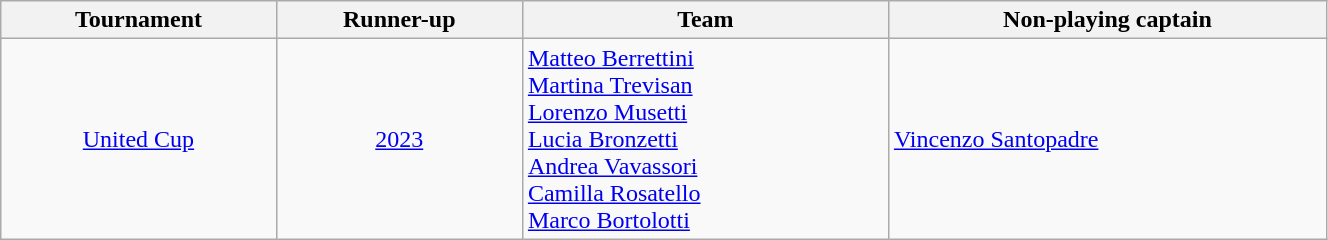<table class="wikitable" width=70% style="font-size:100%; text-align:left;">
<tr>
<th>Tournament</th>
<th>Runner-up</th>
<th>Team</th>
<th>Non-playing captain</th>
</tr>
<tr>
<td align=center><a href='#'>United Cup</a></td>
<td align=center><a href='#'>2023</a></td>
<td><a href='#'>Matteo Berrettini</a><br><a href='#'>Martina Trevisan</a><br><a href='#'>Lorenzo Musetti</a><br><a href='#'>Lucia Bronzetti</a><br><a href='#'>Andrea Vavassori</a><br><a href='#'>Camilla Rosatello</a><br><a href='#'>Marco Bortolotti</a></td>
<td><a href='#'>Vincenzo Santopadre</a></td>
</tr>
</table>
